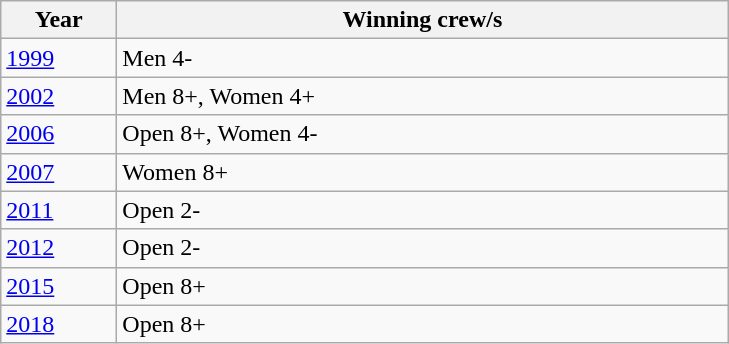<table class="wikitable">
<tr>
<th width=70>Year</th>
<th width=400>Winning crew/s</th>
</tr>
<tr>
<td><a href='#'>1999</a></td>
<td>Men 4-</td>
</tr>
<tr>
<td><a href='#'>2002</a></td>
<td>Men 8+, Women 4+ </td>
</tr>
<tr>
<td><a href='#'>2006</a></td>
<td>Open 8+, Women 4- </td>
</tr>
<tr>
<td><a href='#'>2007</a></td>
<td>Women 8+ </td>
</tr>
<tr>
<td><a href='#'>2011</a></td>
<td>Open 2-</td>
</tr>
<tr>
<td><a href='#'>2012</a></td>
<td>Open 2- </td>
</tr>
<tr>
<td><a href='#'>2015</a></td>
<td>Open 8+ </td>
</tr>
<tr>
<td><a href='#'>2018</a></td>
<td>Open 8+ </td>
</tr>
</table>
